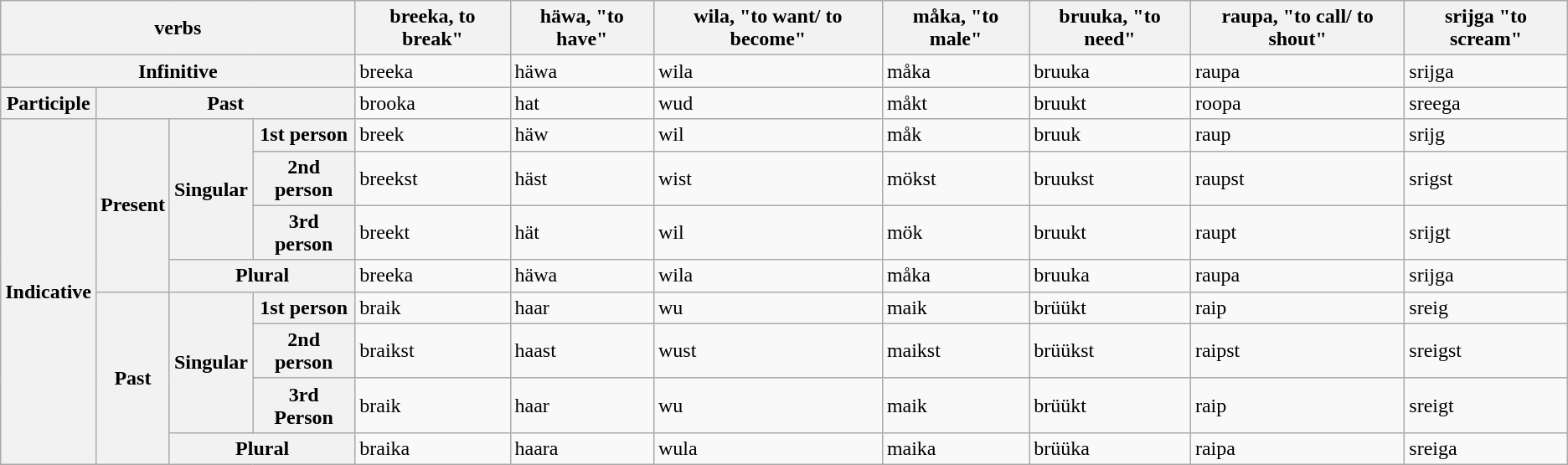<table class="wikitable">
<tr>
<th colspan="4">verbs</th>
<th>breeka, to break"</th>
<th>häwa, "to have"</th>
<th>wila, "to want/ to become"</th>
<th>måka, "to male"</th>
<th>bruuka, "to need"</th>
<th>raupa, "to call/ to shout"</th>
<th>srijga "to scream"</th>
</tr>
<tr>
<th colspan="4">Infinitive</th>
<td>breeka</td>
<td>häwa</td>
<td>wila</td>
<td>måka</td>
<td>bruuka</td>
<td>raupa</td>
<td>srijga</td>
</tr>
<tr>
<th>Participle</th>
<th colspan="3">Past</th>
<td>brooka</td>
<td>hat</td>
<td>wud</td>
<td>måkt</td>
<td>bruukt</td>
<td>roopa</td>
<td>sreega</td>
</tr>
<tr>
<th rowspan="8">Indicative</th>
<th rowspan="4">Present</th>
<th rowspan="3">Singular</th>
<th>1st person</th>
<td>breek</td>
<td>häw</td>
<td>wil</td>
<td>måk</td>
<td>bruuk</td>
<td>raup</td>
<td>srijg</td>
</tr>
<tr>
<th>2nd person</th>
<td>breekst</td>
<td>häst</td>
<td>wist</td>
<td>mökst</td>
<td>bruukst</td>
<td>raupst</td>
<td>srigst</td>
</tr>
<tr>
<th>3rd person</th>
<td>breekt</td>
<td>hät</td>
<td>wil</td>
<td>mök</td>
<td>bruukt</td>
<td>raupt</td>
<td>srijgt</td>
</tr>
<tr>
<th colspan="2">Plural</th>
<td>breeka</td>
<td>häwa</td>
<td>wila</td>
<td>måka</td>
<td>bruuka</td>
<td>raupa</td>
<td>srijga</td>
</tr>
<tr>
<th rowspan="4">Past</th>
<th rowspan="3">Singular</th>
<th>1st person</th>
<td>braik</td>
<td>haar</td>
<td>wu</td>
<td>maik</td>
<td>brüükt</td>
<td>raip</td>
<td>sreig</td>
</tr>
<tr>
<th>2nd person</th>
<td>braikst</td>
<td>haast</td>
<td>wust</td>
<td>maikst</td>
<td>brüükst</td>
<td>raipst</td>
<td>sreigst</td>
</tr>
<tr>
<th>3rd Person</th>
<td>braik</td>
<td>haar</td>
<td>wu</td>
<td>maik</td>
<td>brüükt</td>
<td>raip</td>
<td>sreigt</td>
</tr>
<tr>
<th colspan="2">Plural</th>
<td>braika</td>
<td>haara</td>
<td>wula</td>
<td>maika</td>
<td>brüüka</td>
<td>raipa</td>
<td>sreiga</td>
</tr>
</table>
